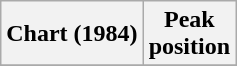<table class="wikitable sortable plainrowheaders" style="text-align:center;">
<tr>
<th>Chart (1984)</th>
<th>Peak<br>position</th>
</tr>
<tr>
</tr>
</table>
